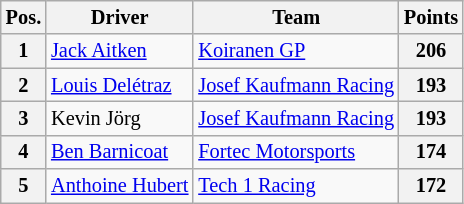<table class="wikitable" style="font-size: 85%">
<tr>
<th>Pos.</th>
<th>Driver</th>
<th>Team</th>
<th>Points</th>
</tr>
<tr>
<th>1</th>
<td> <a href='#'>Jack Aitken</a></td>
<td> <a href='#'>Koiranen GP</a></td>
<th>206</th>
</tr>
<tr>
<th>2</th>
<td> <a href='#'>Louis Delétraz</a></td>
<td> <a href='#'>Josef Kaufmann Racing</a></td>
<th>193</th>
</tr>
<tr>
<th>3</th>
<td> Kevin Jörg</td>
<td> <a href='#'>Josef Kaufmann Racing</a></td>
<th>193</th>
</tr>
<tr>
<th>4</th>
<td> <a href='#'>Ben Barnicoat</a></td>
<td> <a href='#'>Fortec Motorsports</a></td>
<th>174</th>
</tr>
<tr>
<th>5</th>
<td> <a href='#'>Anthoine Hubert</a></td>
<td> <a href='#'>Tech 1 Racing</a></td>
<th>172</th>
</tr>
</table>
